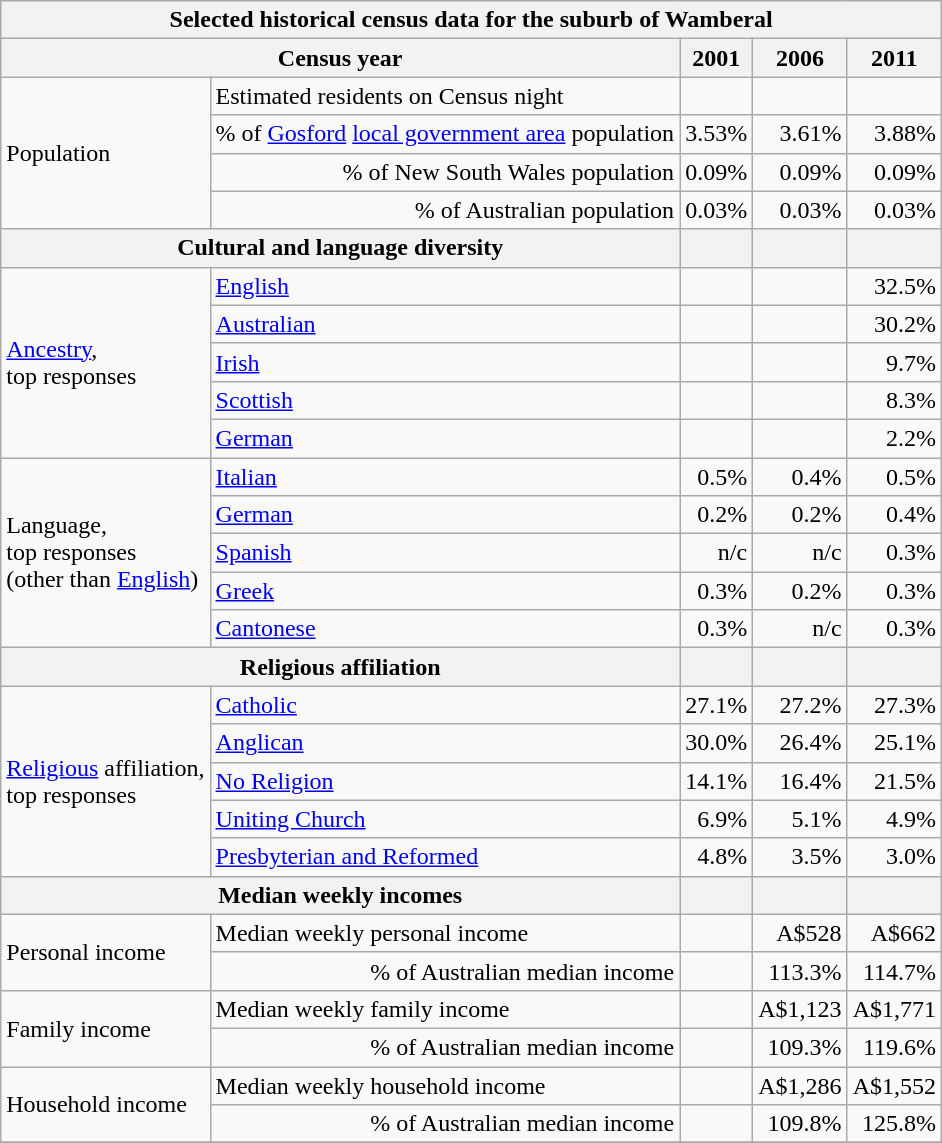<table class="wikitable">
<tr>
<th colspan=6>Selected historical census data for the suburb of Wamberal</th>
</tr>
<tr>
<th colspan=3>Census year</th>
<th>2001</th>
<th>2006</th>
<th>2011</th>
</tr>
<tr>
<td rowspan=4 colspan="2">Population</td>
<td>Estimated residents on Census night</td>
<td align="right"></td>
<td align="right"></td>
<td align="right"></td>
</tr>
<tr>
<td align="right">% of <a href='#'>Gosford</a> <a href='#'>local government area</a> population</td>
<td align="right">3.53%</td>
<td align="right"> 3.61%</td>
<td align="right"> 3.88%</td>
</tr>
<tr>
<td align="right">% of New South Wales population</td>
<td align="right">0.09%</td>
<td align="right"> 0.09%</td>
<td align="right"> 0.09%</td>
</tr>
<tr>
<td align="right">% of Australian population</td>
<td align="right">0.03%</td>
<td align="right"> 0.03%</td>
<td align="right"> 0.03%</td>
</tr>
<tr>
<th colspan=3>Cultural and language diversity</th>
<th></th>
<th></th>
<th></th>
</tr>
<tr>
<td rowspan=5 colspan=2><a href='#'>Ancestry</a>,<br>top responses</td>
<td><a href='#'>English</a></td>
<td align="right"></td>
<td align="right"></td>
<td align="right">32.5%</td>
</tr>
<tr>
<td><a href='#'>Australian</a></td>
<td align="right"></td>
<td align="right"></td>
<td align="right">30.2%</td>
</tr>
<tr>
<td><a href='#'>Irish</a></td>
<td align="right"></td>
<td align="right"></td>
<td align="right">9.7%</td>
</tr>
<tr>
<td><a href='#'>Scottish</a></td>
<td align="right"></td>
<td align="right"></td>
<td align="right">8.3%</td>
</tr>
<tr>
<td><a href='#'>German</a></td>
<td align="right"></td>
<td align="right"></td>
<td align="right">2.2%</td>
</tr>
<tr>
<td rowspan=5 colspan=2>Language,<br>top responses<br>(other than <a href='#'>English</a>)</td>
<td><a href='#'>Italian</a></td>
<td align="right">0.5%</td>
<td align="right"> 0.4%</td>
<td align="right"> 0.5%</td>
</tr>
<tr>
<td><a href='#'>German</a></td>
<td align="right">0.2%</td>
<td align="right"> 0.2%</td>
<td align="right"> 0.4%</td>
</tr>
<tr>
<td><a href='#'>Spanish</a></td>
<td align="right">n/c</td>
<td align="right">n/c</td>
<td align="right"> 0.3%</td>
</tr>
<tr>
<td><a href='#'>Greek</a></td>
<td align="right">0.3%</td>
<td align="right"> 0.2%</td>
<td align="right"> 0.3%</td>
</tr>
<tr>
<td><a href='#'>Cantonese</a></td>
<td align="right">0.3%</td>
<td align="right">n/c</td>
<td align="right"> 0.3%</td>
</tr>
<tr>
<th colspan=3>Religious affiliation</th>
<th></th>
<th></th>
<th></th>
</tr>
<tr>
<td rowspan=5 colspan=2><a href='#'>Religious</a> affiliation,<br>top responses</td>
<td><a href='#'>Catholic</a></td>
<td align="right">27.1%</td>
<td align="right"> 27.2%</td>
<td align="right"> 27.3%</td>
</tr>
<tr>
<td><a href='#'>Anglican</a></td>
<td align="right">30.0%</td>
<td align="right"> 26.4%</td>
<td align="right"> 25.1%</td>
</tr>
<tr>
<td><a href='#'>No Religion</a></td>
<td align="right">14.1%</td>
<td align="right"> 16.4%</td>
<td align="right"> 21.5%</td>
</tr>
<tr>
<td><a href='#'>Uniting Church</a></td>
<td align="right">6.9%</td>
<td align="right"> 5.1%</td>
<td align="right"> 4.9%</td>
</tr>
<tr>
<td><a href='#'>Presbyterian and Reformed</a></td>
<td align="right">4.8%</td>
<td align="right"> 3.5%</td>
<td align="right"> 3.0%</td>
</tr>
<tr>
<th colspan=3>Median weekly incomes</th>
<th></th>
<th></th>
<th></th>
</tr>
<tr>
<td rowspan=2 colspan=2>Personal income</td>
<td>Median weekly personal income</td>
<td align="right"></td>
<td align="right">A$528</td>
<td align="right">A$662</td>
</tr>
<tr>
<td align="right">% of Australian median income</td>
<td align="right"></td>
<td align="right">113.3%</td>
<td align="right"> 114.7%</td>
</tr>
<tr>
<td rowspan=2 colspan=2>Family income</td>
<td>Median weekly family income</td>
<td align="right"></td>
<td align="right">A$1,123</td>
<td align="right">A$1,771</td>
</tr>
<tr>
<td align="right">% of Australian median income</td>
<td align="right"></td>
<td align="right">109.3%</td>
<td align="right"> 119.6%</td>
</tr>
<tr>
<td rowspan=2 colspan=2>Household income</td>
<td>Median weekly household income</td>
<td align="right"></td>
<td align="right">A$1,286</td>
<td align="right">A$1,552</td>
</tr>
<tr>
<td align="right">% of Australian median income</td>
<td align="right"></td>
<td align="right">109.8%</td>
<td align="right"> 125.8%</td>
</tr>
<tr>
</tr>
</table>
